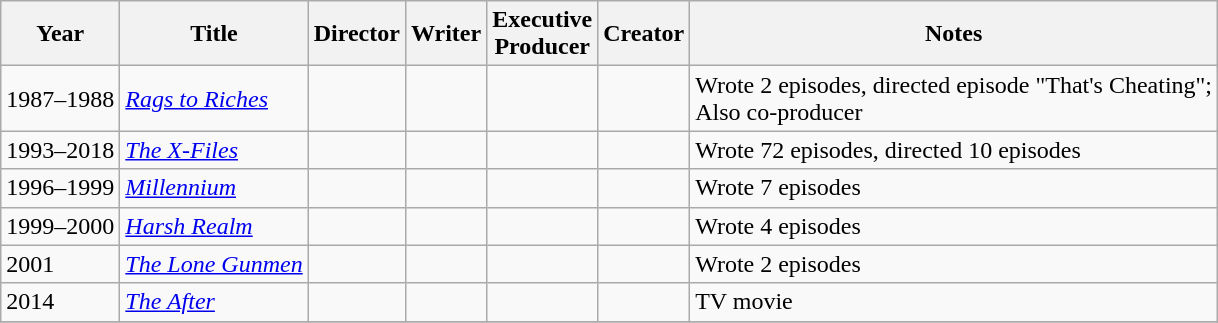<table class="wikitable plainrowheaders">
<tr>
<th>Year</th>
<th>Title</th>
<th>Director</th>
<th>Writer</th>
<th>Executive<br>Producer</th>
<th>Creator</th>
<th>Notes</th>
</tr>
<tr>
<td>1987–1988</td>
<td><em><a href='#'>Rags to Riches</a></em></td>
<td></td>
<td></td>
<td></td>
<td></td>
<td>Wrote 2 episodes, directed episode "That's Cheating";<br>Also co-producer</td>
</tr>
<tr>
<td>1993–2018</td>
<td><em><a href='#'>The X-Files</a></em></td>
<td></td>
<td></td>
<td></td>
<td></td>
<td>Wrote 72 episodes, directed 10 episodes</td>
</tr>
<tr>
<td>1996–1999</td>
<td><em><a href='#'>Millennium</a></em></td>
<td></td>
<td></td>
<td></td>
<td></td>
<td>Wrote 7 episodes</td>
</tr>
<tr>
<td>1999–2000</td>
<td><em><a href='#'>Harsh Realm</a></em></td>
<td></td>
<td></td>
<td></td>
<td></td>
<td>Wrote 4 episodes</td>
</tr>
<tr>
<td>2001</td>
<td><em><a href='#'>The Lone Gunmen</a></em></td>
<td></td>
<td></td>
<td></td>
<td></td>
<td>Wrote 2 episodes</td>
</tr>
<tr>
<td>2014</td>
<td><em><a href='#'>The After</a></em></td>
<td></td>
<td></td>
<td></td>
<td></td>
<td>TV movie</td>
</tr>
<tr>
</tr>
</table>
